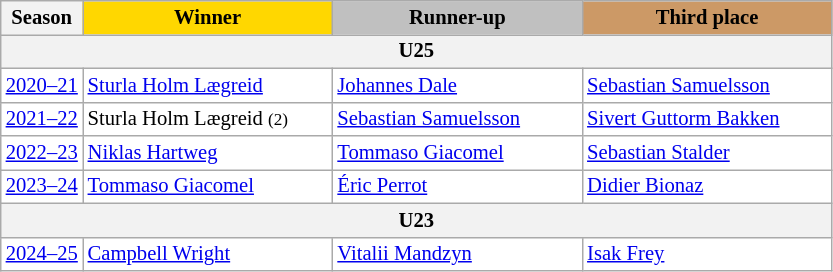<table class="wikitable plainrowheaders" style="background:#fff; font-size:86%; line-height:16px; border:grey solid 1px; border-collapse:collapse;">
<tr>
<th>Season</th>
<th scope="col" style="background:gold; width:160px;">Winner</th>
<th scope="col" style="background:silver; width:160px;">Runner-up</th>
<th scope="col" style="background:#c96; width:160px;">Third place</th>
</tr>
<tr>
<th colspan=4>U25</th>
</tr>
<tr>
<td><a href='#'>2020–21</a></td>
<td> <a href='#'>Sturla Holm Lægreid</a></td>
<td> <a href='#'>Johannes Dale</a></td>
<td> <a href='#'>Sebastian Samuelsson</a></td>
</tr>
<tr>
<td><a href='#'>2021–22</a></td>
<td> Sturla Holm Lægreid <small>(2)</small></td>
<td> <a href='#'>Sebastian Samuelsson</a></td>
<td> <a href='#'>Sivert Guttorm Bakken</a></td>
</tr>
<tr>
<td><a href='#'>2022–23</a></td>
<td> <a href='#'>Niklas Hartweg</a></td>
<td> <a href='#'>Tommaso Giacomel</a></td>
<td> <a href='#'>Sebastian Stalder</a></td>
</tr>
<tr>
<td><a href='#'>2023–24</a></td>
<td> <a href='#'>Tommaso Giacomel</a></td>
<td> <a href='#'>Éric Perrot</a></td>
<td> <a href='#'>Didier Bionaz</a></td>
</tr>
<tr>
<th colspan=4>U23</th>
</tr>
<tr>
<td><a href='#'>2024–25</a></td>
<td> <a href='#'>Campbell Wright</a></td>
<td> <a href='#'>Vitalii Mandzyn</a></td>
<td> <a href='#'>Isak Frey</a></td>
</tr>
</table>
